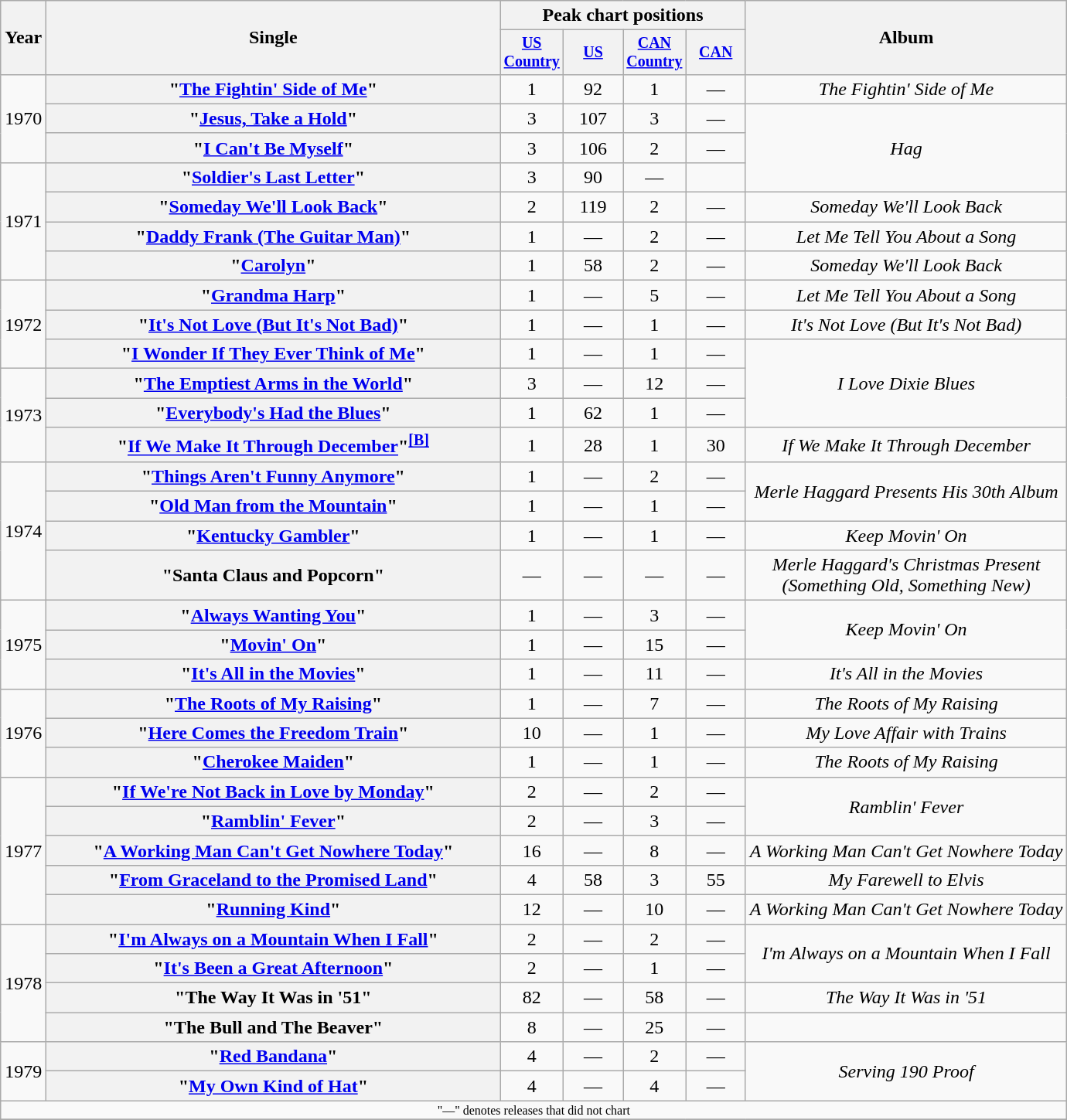<table class="wikitable plainrowheaders" style="text-align:center;">
<tr>
<th rowspan="2">Year</th>
<th rowspan="2" style="width:24em;">Single</th>
<th colspan="4">Peak chart positions</th>
<th rowspan="2">Album</th>
</tr>
<tr style="font-size:smaller;">
<th width="45"><a href='#'>US Country</a></th>
<th width="45"><a href='#'>US</a></th>
<th width="45"><a href='#'>CAN Country</a></th>
<th width="45"><a href='#'>CAN</a></th>
</tr>
<tr>
<td rowspan="3">1970</td>
<th scope="row">"<a href='#'>The Fightin' Side of Me</a>" </th>
<td>1</td>
<td>92</td>
<td>1</td>
<td>—</td>
<td><em>The Fightin' Side of Me</em></td>
</tr>
<tr>
<th scope="row">"<a href='#'>Jesus, Take a Hold</a>" </th>
<td>3</td>
<td>107</td>
<td>3</td>
<td>—</td>
<td rowspan="3"><em>Hag</em></td>
</tr>
<tr>
<th scope="row">"<a href='#'>I Can't Be Myself</a>" </th>
<td>3</td>
<td>106</td>
<td>2</td>
<td>—</td>
</tr>
<tr>
<td rowspan="4">1971</td>
<th scope="row">"<a href='#'>Soldier's Last Letter</a>" </th>
<td>3</td>
<td>90</td>
<td>—</td>
</tr>
<tr>
<th scope="row">"<a href='#'>Someday We'll Look Back</a>" </th>
<td>2</td>
<td>119</td>
<td>2</td>
<td>—</td>
<td><em>Someday We'll Look Back</em></td>
</tr>
<tr>
<th scope="row">"<a href='#'>Daddy Frank (The Guitar Man)</a>" </th>
<td>1</td>
<td>—</td>
<td>2</td>
<td>—</td>
<td><em>Let Me Tell You About a Song</em></td>
</tr>
<tr>
<th scope="row">"<a href='#'>Carolyn</a>" </th>
<td>1</td>
<td>58</td>
<td>2</td>
<td>—</td>
<td><em>Someday We'll Look Back</em></td>
</tr>
<tr>
<td rowspan="3">1972</td>
<th scope="row">"<a href='#'>Grandma Harp</a>" </th>
<td>1</td>
<td>—</td>
<td>5</td>
<td>—</td>
<td><em>Let Me Tell You About a Song</em></td>
</tr>
<tr>
<th scope="row">"<a href='#'>It's Not Love (But It's Not Bad)</a>" </th>
<td>1</td>
<td>—</td>
<td>1</td>
<td>—</td>
<td><em>It's Not Love (But It's Not Bad)</em></td>
</tr>
<tr>
<th scope="row">"<a href='#'>I Wonder If They Ever Think of Me</a>" </th>
<td>1</td>
<td>—</td>
<td>1</td>
<td>—</td>
<td rowspan="3"><em>I Love Dixie Blues</em></td>
</tr>
<tr>
<td rowspan="3">1973</td>
<th scope="row">"<a href='#'>The Emptiest Arms in the World</a>" </th>
<td>3</td>
<td>—</td>
<td>12</td>
<td>—</td>
</tr>
<tr>
<th scope="row">"<a href='#'>Everybody's Had the Blues</a>" </th>
<td>1</td>
<td>62</td>
<td>1</td>
<td>—</td>
</tr>
<tr>
<th scope="row">"<a href='#'>If We Make It Through December</a>"<sup><span></span><a href='#'><strong>[B]</strong></a></sup> </th>
<td>1</td>
<td>28</td>
<td>1</td>
<td>30</td>
<td><em>If We Make It Through December</em></td>
</tr>
<tr>
<td rowspan="4">1974</td>
<th scope="row">"<a href='#'>Things Aren't Funny Anymore</a>" </th>
<td>1</td>
<td>—</td>
<td>2</td>
<td>—</td>
<td rowspan="2"><em>Merle Haggard Presents His 30th Album</em></td>
</tr>
<tr>
<th scope="row">"<a href='#'>Old Man from the Mountain</a>" </th>
<td>1</td>
<td>—</td>
<td>1</td>
<td>—</td>
</tr>
<tr>
<th scope="row">"<a href='#'>Kentucky Gambler</a>" </th>
<td>1</td>
<td>—</td>
<td>1</td>
<td>—</td>
<td><em>Keep Movin' On</em></td>
</tr>
<tr>
<th scope = "row">"Santa Claus and Popcorn"</th>
<td>—</td>
<td>—</td>
<td>—</td>
<td>—</td>
<td><em>Merle Haggard's Christmas Present<br>(Something Old, Something New)</em></td>
</tr>
<tr>
<td rowspan="3">1975</td>
<th scope="row">"<a href='#'>Always Wanting You</a>" </th>
<td>1</td>
<td>—</td>
<td>3</td>
<td>—</td>
<td rowspan="2"><em>Keep Movin' On</em></td>
</tr>
<tr>
<th scope="row">"<a href='#'>Movin' On</a>" </th>
<td>1</td>
<td>—</td>
<td>15</td>
<td>—</td>
</tr>
<tr>
<th scope="row">"<a href='#'>It's All in the Movies</a>" </th>
<td>1</td>
<td>—</td>
<td>11</td>
<td>—</td>
<td><em>It's All in the Movies</em></td>
</tr>
<tr>
<td rowspan="3">1976</td>
<th scope="row">"<a href='#'>The Roots of My Raising</a>" </th>
<td>1</td>
<td>—</td>
<td>7</td>
<td>—</td>
<td><em>The Roots of My Raising</em></td>
</tr>
<tr>
<th scope="row">"<a href='#'>Here Comes the Freedom Train</a>" </th>
<td>10</td>
<td>—</td>
<td>1</td>
<td>—</td>
<td><em>My Love Affair with Trains</em></td>
</tr>
<tr>
<th scope="row">"<a href='#'>Cherokee Maiden</a>" </th>
<td>1</td>
<td>—</td>
<td>1</td>
<td>—</td>
<td><em>The Roots of My Raising</em></td>
</tr>
<tr>
<td rowspan="5">1977</td>
<th scope="row">"<a href='#'>If We're Not Back in Love by Monday</a>"</th>
<td>2</td>
<td>—</td>
<td>2</td>
<td>—</td>
<td rowspan="2"><em>Ramblin' Fever</em></td>
</tr>
<tr>
<th scope="row">"<a href='#'>Ramblin' Fever</a>"</th>
<td>2</td>
<td>—</td>
<td>3</td>
<td>—</td>
</tr>
<tr>
<th scope="row">"<a href='#'>A Working Man Can't Get Nowhere Today</a>" </th>
<td>16</td>
<td>—</td>
<td>8</td>
<td>—</td>
<td><em>A Working Man Can't Get Nowhere Today</em></td>
</tr>
<tr>
<th scope="row">"<a href='#'>From Graceland to the Promised Land</a>"</th>
<td>4</td>
<td>58</td>
<td>3</td>
<td>55</td>
<td><em>My Farewell to Elvis</em></td>
</tr>
<tr>
<th scope="row">"<a href='#'>Running Kind</a>" </th>
<td>12</td>
<td>—</td>
<td>10</td>
<td>—</td>
<td><em>A Working Man Can't Get Nowhere Today</em></td>
</tr>
<tr>
<td rowspan="4">1978</td>
<th scope="row">"<a href='#'>I'm Always on a Mountain When I Fall</a>"</th>
<td>2</td>
<td>—</td>
<td>2</td>
<td>—</td>
<td rowspan="2"><em>I'm Always on a Mountain When I Fall</em></td>
</tr>
<tr>
<th scope="row">"<a href='#'>It's Been a Great Afternoon</a>"</th>
<td>2</td>
<td>—</td>
<td>1</td>
<td>—</td>
</tr>
<tr>
<th scope="row">"The Way It Was in '51" </th>
<td>82</td>
<td>—</td>
<td>58</td>
<td>—</td>
<td><em>The Way It Was in '51</em></td>
</tr>
<tr>
<th scope="row">"The Bull and The Beaver" </th>
<td>8</td>
<td>—</td>
<td>25</td>
<td>—</td>
<td></td>
</tr>
<tr>
<td rowspan="2">1979</td>
<th scope="row">"<a href='#'>Red Bandana</a>"</th>
<td>4</td>
<td>—</td>
<td>2</td>
<td>—</td>
<td rowspan="2"><em>Serving 190 Proof</em></td>
</tr>
<tr>
<th scope="row">"<a href='#'>My Own Kind of Hat</a>"</th>
<td>4</td>
<td>—</td>
<td>4</td>
<td>—</td>
</tr>
<tr>
<td colspan="7" style="font-size: 8pt">"—" denotes releases that did not chart</td>
</tr>
<tr>
</tr>
</table>
